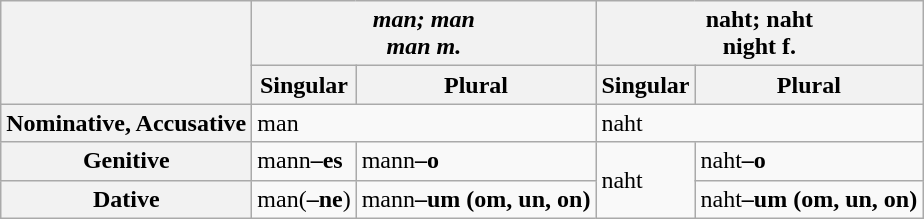<table class="wikitable">
<tr>
<th rowspan="2"></th>
<th colspan="2"><strong><em>man; man<em><br> man m.<strong></th>
<th colspan="2"></em></strong>naht; naht</em><br> night f.</strong></th>
</tr>
<tr>
<th><strong>Singular</strong></th>
<th><strong>Plural</strong></th>
<th><strong>Singular</strong></th>
<th><strong>Plural</strong></th>
</tr>
<tr>
<th><strong>Nominative, Accusative</strong></th>
<td colspan="2">man</td>
<td colspan="2">naht</td>
</tr>
<tr>
<th><strong>Genitive</strong></th>
<td>mann<strong>–es</strong></td>
<td>mann<strong>–o</strong></td>
<td rowspan="2">naht</td>
<td>naht<strong>–o</strong></td>
</tr>
<tr>
<th><strong>Dative</strong></th>
<td>man(<strong>–ne</strong>)</td>
<td>mann<strong>–um (om, un, on)</strong></td>
<td>naht<strong>–um (om, un, on)</strong></td>
</tr>
</table>
